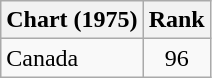<table class="wikitable">
<tr>
<th align="left">Chart (1975)</th>
<th style="text-align:center;">Rank</th>
</tr>
<tr>
<td>Canada </td>
<td style="text-align:center;">96</td>
</tr>
</table>
